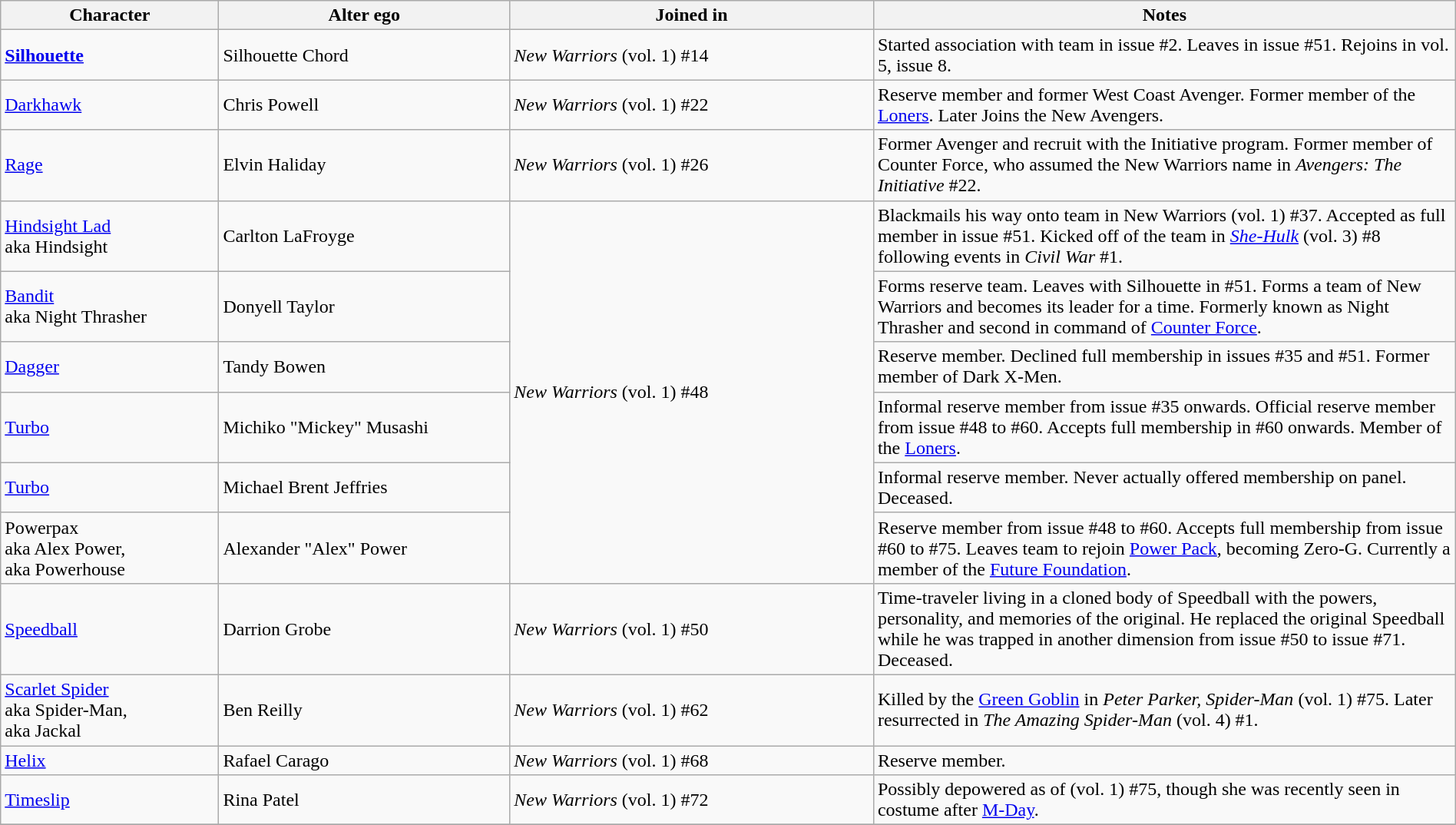<table class="wikitable" width=100%>
<tr>
<th width=15%>Character</th>
<th width=20%>Alter ego</th>
<th width=25%>Joined in</th>
<th width=40%>Notes</th>
</tr>
<tr>
<td><strong><a href='#'>Silhouette</a></strong></td>
<td>Silhouette Chord</td>
<td><em>New Warriors</em> (vol. 1) #14</td>
<td>Started association with team in issue #2. Leaves in issue #51. Rejoins in vol. 5, issue 8.</td>
</tr>
<tr>
<td><a href='#'>Darkhawk</a></td>
<td>Chris Powell</td>
<td><em>New Warriors</em> (vol. 1) #22</td>
<td>Reserve member and former West Coast Avenger. Former member of the <a href='#'>Loners</a>. Later Joins the New Avengers.</td>
</tr>
<tr>
<td><a href='#'>Rage</a></td>
<td>Elvin Haliday</td>
<td><em>New Warriors</em> (vol. 1) #26</td>
<td>Former Avenger and recruit with the Initiative program. Former member of Counter Force, who assumed the New Warriors name in <em>Avengers: The Initiative</em> #22.</td>
</tr>
<tr>
<td><a href='#'>Hindsight Lad</a><br>aka Hindsight</td>
<td>Carlton LaFroyge</td>
<td rowspan="6"><em>New Warriors</em> (vol. 1) #48</td>
<td>Blackmails his way onto team in New Warriors (vol. 1) #37. Accepted as full member in issue #51. Kicked off of the team in <em><a href='#'>She-Hulk</a></em> (vol. 3) #8 following events in <em>Civil War</em> #1.</td>
</tr>
<tr>
<td><a href='#'>Bandit</a><br>aka Night Thrasher</td>
<td>Donyell Taylor</td>
<td>Forms reserve team. Leaves with Silhouette in #51. Forms a team of New Warriors and becomes its leader for a time. Formerly known as Night Thrasher and second in command of <a href='#'>Counter Force</a>.</td>
</tr>
<tr>
<td><a href='#'>Dagger</a></td>
<td>Tandy Bowen</td>
<td>Reserve member. Declined full membership in issues #35 and #51. Former member of Dark X-Men.</td>
</tr>
<tr>
<td><a href='#'>Turbo</a></td>
<td>Michiko "Mickey" Musashi</td>
<td>Informal reserve member from issue #35 onwards. Official reserve member from issue #48 to #60. Accepts full membership in #60 onwards. Member of the <a href='#'>Loners</a>.</td>
</tr>
<tr>
<td><a href='#'>Turbo</a></td>
<td>Michael Brent Jeffries</td>
<td>Informal reserve member. Never actually offered membership on panel. Deceased.</td>
</tr>
<tr>
<td>Powerpax<br>aka Alex Power,<br>aka Powerhouse</td>
<td>Alexander "Alex" Power</td>
<td>Reserve member from issue #48 to #60. Accepts full membership from issue #60 to #75. Leaves team to rejoin <a href='#'>Power Pack</a>, becoming Zero-G. Currently a member of the <a href='#'>Future Foundation</a>.</td>
</tr>
<tr>
<td><a href='#'>Speedball</a></td>
<td>Darrion Grobe</td>
<td><em>New Warriors</em> (vol. 1) #50</td>
<td>Time-traveler living in a cloned body of Speedball with the powers, personality, and memories of the original. He replaced the original Speedball while he was trapped in another dimension from issue #50 to issue #71. Deceased.</td>
</tr>
<tr>
<td><a href='#'>Scarlet Spider</a><br>aka Spider-Man,<br>aka Jackal</td>
<td>Ben Reilly</td>
<td><em>New Warriors</em> (vol. 1) #62</td>
<td>Killed by the <a href='#'>Green Goblin</a> in <em>Peter Parker, Spider-Man</em> (vol. 1) #75. Later resurrected in <em>The Amazing Spider-Man</em> (vol. 4) #1.</td>
</tr>
<tr>
<td><a href='#'>Helix</a></td>
<td>Rafael Carago</td>
<td><em>New Warriors</em> (vol. 1) #68</td>
<td>Reserve member.</td>
</tr>
<tr>
<td><a href='#'>Timeslip</a></td>
<td>Rina Patel</td>
<td><em>New Warriors</em> (vol. 1) #72</td>
<td>Possibly depowered as of (vol. 1) #75, though she was recently seen in costume after <a href='#'>M-Day</a>.</td>
</tr>
<tr>
</tr>
</table>
